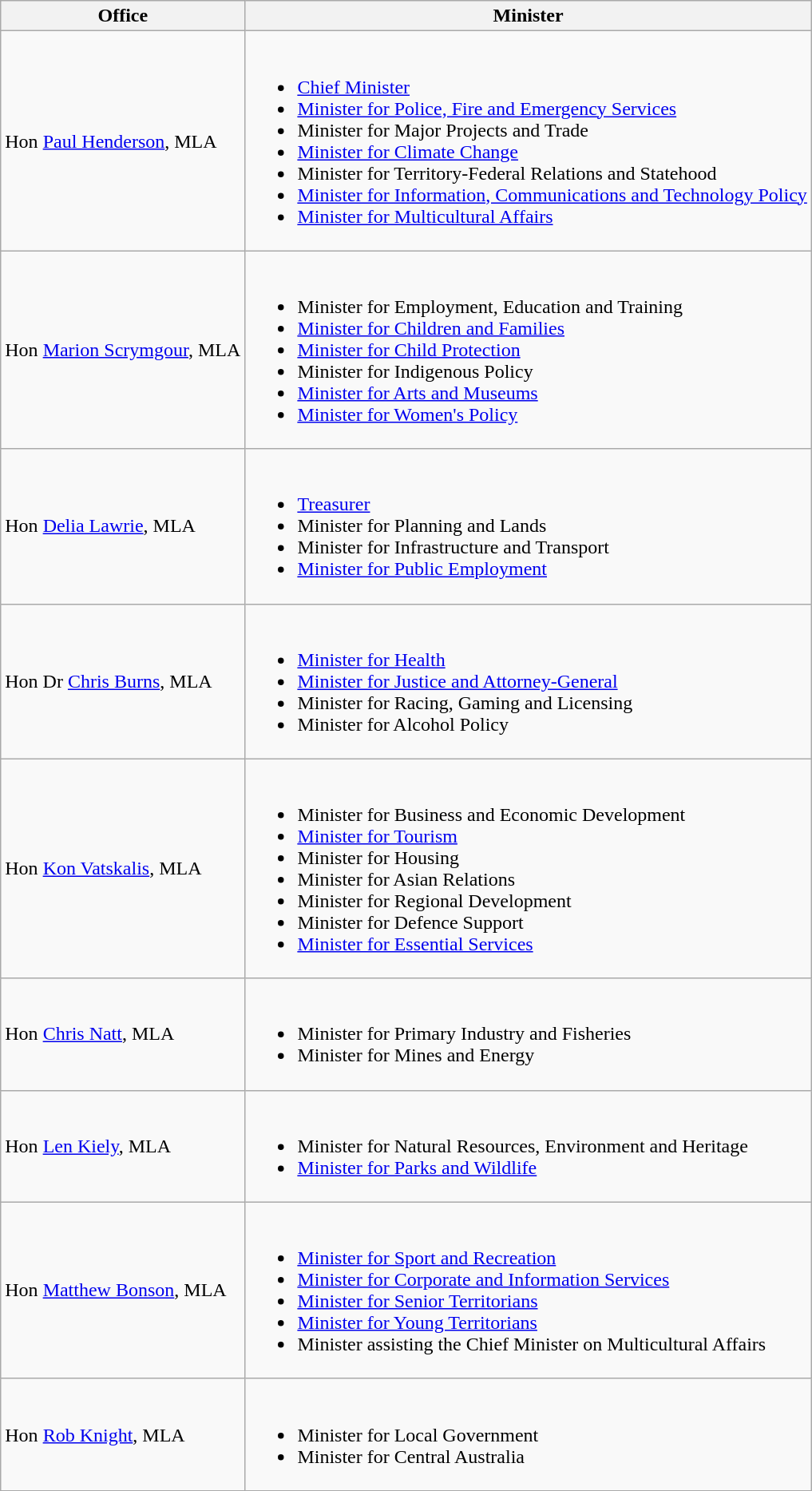<table class="wikitable">
<tr>
<th>Office</th>
<th>Minister</th>
</tr>
<tr>
<td>Hon <a href='#'>Paul Henderson</a>, MLA</td>
<td><br><ul><li><a href='#'>Chief Minister</a></li><li><a href='#'>Minister for Police, Fire and Emergency Services</a></li><li>Minister for Major Projects and Trade</li><li><a href='#'>Minister for Climate Change</a></li><li>Minister for Territory-Federal Relations and Statehood</li><li><a href='#'>Minister for Information, Communications and Technology Policy</a></li><li><a href='#'>Minister for Multicultural Affairs</a></li></ul></td>
</tr>
<tr>
<td>Hon <a href='#'>Marion Scrymgour</a>, MLA</td>
<td><br><ul><li>Minister for Employment, Education and Training</li><li><a href='#'>Minister for Children and Families</a></li><li><a href='#'>Minister for Child Protection</a></li><li>Minister for Indigenous Policy</li><li><a href='#'>Minister for Arts and Museums</a></li><li><a href='#'>Minister for Women's Policy</a></li></ul></td>
</tr>
<tr>
<td>Hon <a href='#'>Delia Lawrie</a>, MLA</td>
<td><br><ul><li><a href='#'>Treasurer</a></li><li>Minister for Planning and Lands</li><li>Minister for Infrastructure and Transport</li><li><a href='#'>Minister for Public Employment</a></li></ul></td>
</tr>
<tr>
<td>Hon Dr <a href='#'>Chris Burns</a>, MLA</td>
<td><br><ul><li><a href='#'>Minister for Health</a></li><li><a href='#'>Minister for Justice and Attorney-General</a></li><li>Minister for Racing, Gaming and Licensing</li><li>Minister for Alcohol Policy</li></ul></td>
</tr>
<tr>
<td>Hon <a href='#'>Kon Vatskalis</a>, MLA</td>
<td><br><ul><li>Minister for Business and Economic Development</li><li><a href='#'>Minister for Tourism</a></li><li>Minister for Housing</li><li>Minister for Asian Relations</li><li>Minister for Regional Development</li><li>Minister for Defence Support</li><li><a href='#'>Minister for Essential Services</a></li></ul></td>
</tr>
<tr>
<td>Hon <a href='#'>Chris Natt</a>, MLA</td>
<td><br><ul><li>Minister for Primary Industry and Fisheries</li><li>Minister for Mines and Energy</li></ul></td>
</tr>
<tr>
<td>Hon <a href='#'>Len Kiely</a>, MLA</td>
<td><br><ul><li>Minister for Natural Resources, Environment and Heritage</li><li><a href='#'>Minister for Parks and Wildlife</a></li></ul></td>
</tr>
<tr>
<td>Hon <a href='#'>Matthew Bonson</a>, MLA</td>
<td><br><ul><li><a href='#'>Minister for Sport and Recreation</a></li><li><a href='#'>Minister for Corporate and Information Services</a></li><li><a href='#'>Minister for Senior Territorians</a></li><li><a href='#'>Minister for Young Territorians</a></li><li>Minister assisting the Chief Minister on Multicultural Affairs</li></ul></td>
</tr>
<tr>
<td>Hon <a href='#'>Rob Knight</a>, MLA</td>
<td><br><ul><li>Minister for Local Government</li><li>Minister for Central Australia</li></ul></td>
</tr>
<tr>
</tr>
</table>
